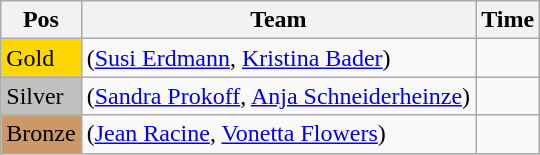<table class="wikitable">
<tr>
<th>Pos</th>
<th>Team</th>
<th>Time</th>
</tr>
<tr>
<td style="background:gold">Gold</td>
<td> (<a href='#'>Susi Erdmann</a>, <a href='#'>Kristina Bader</a>)</td>
<td></td>
</tr>
<tr>
<td style="background:silver">Silver</td>
<td> (<a href='#'>Sandra Prokoff</a>, <a href='#'>Anja Schneiderheinze</a>)</td>
<td></td>
</tr>
<tr>
<td style="background:#cc9966">Bronze</td>
<td> (<a href='#'>Jean Racine</a>, <a href='#'>Vonetta Flowers</a>)</td>
<td></td>
</tr>
</table>
